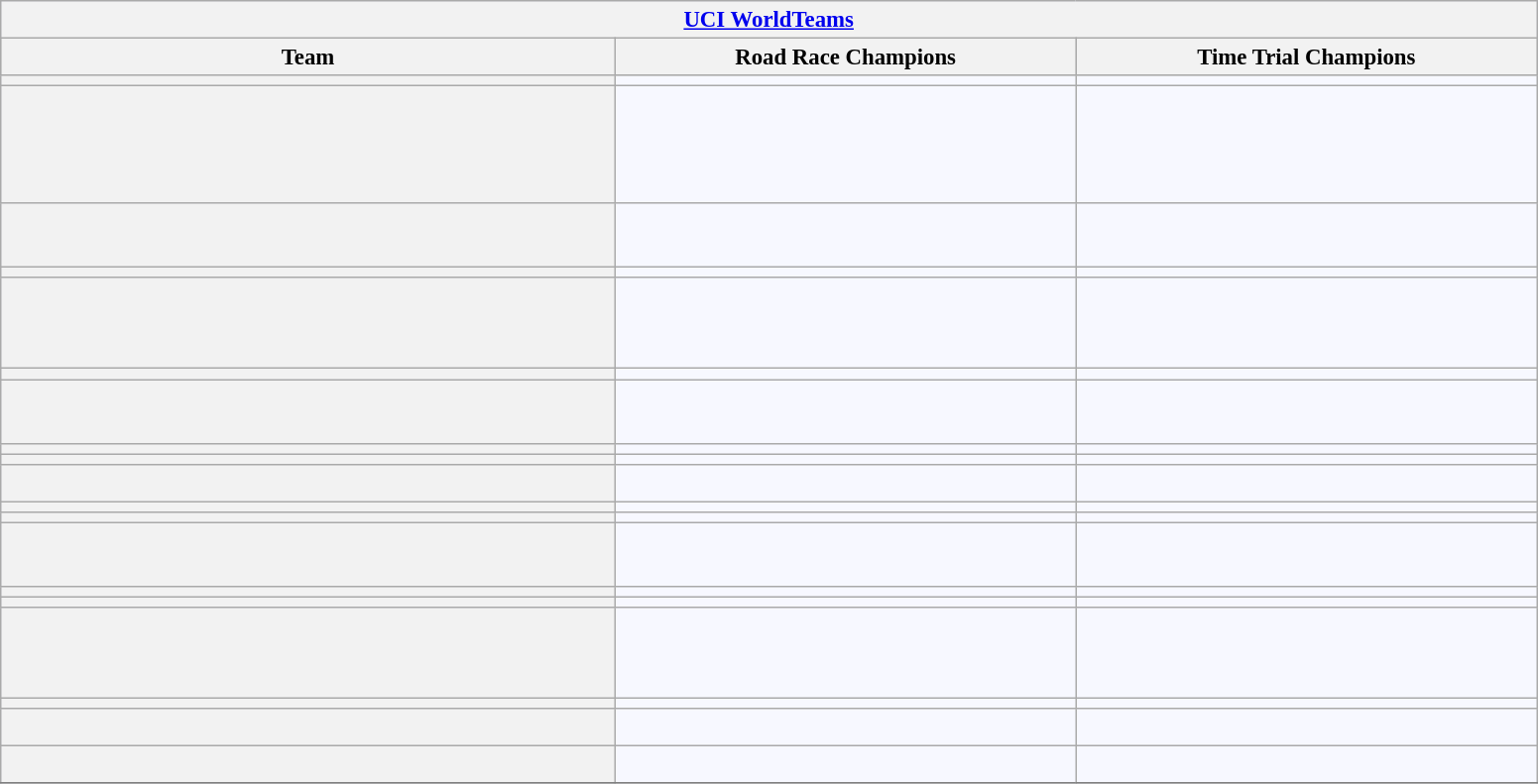<table class="wikitable sortable"  style="background:#f7f8ff; font-size:95%; border:gray solid 1px; width:68em; margin-bottom:0">
<tr>
<th scope="col" colspan="3"><a href='#'>UCI WorldTeams</a></th>
</tr>
<tr style="background:#ccc; text-align:center;">
<th scope="col" width="40%">Team</th>
<th scope="col" width="30%">Road Race Champions</th>
<th scope="col" width="30%">Time Trial Champions</th>
</tr>
<tr>
<th scope="row"></th>
<td></td>
<td></td>
</tr>
<tr>
<th scope="row"></th>
<td> <br> </td>
<td> <br> <br> <br> <br> </td>
</tr>
<tr>
<th scope="row"></th>
<td> <br> <br> </td>
<td> </td>
</tr>
<tr>
<th scope="row"></th>
<td></td>
<td></td>
</tr>
<tr>
<th scope="row"></th>
<td> </td>
<td> <br> <br> <br> </td>
</tr>
<tr>
<th scope="row"></th>
<td></td>
<td> </td>
</tr>
<tr>
<th scope="row"></th>
<td> <br> </td>
<td> <br> <br> </td>
</tr>
<tr>
<th scope="row"></th>
<td> </td>
<td> </td>
</tr>
<tr>
<th scope="row"></th>
<td></td>
<td> </td>
</tr>
<tr>
<th scope="row"></th>
<td> <br> </td>
<td> <br> </td>
</tr>
<tr>
<th scope="row"></th>
<td></td>
<td></td>
</tr>
<tr>
<th scope="row"></th>
<td> </td>
<td> </td>
</tr>
<tr>
<th scope="row"></th>
<td> <br> <br> </td>
<td> </td>
</tr>
<tr>
<th scope="row"></th>
<td> </td>
<td></td>
</tr>
<tr>
<th scope="row"></th>
<td></td>
<td></td>
</tr>
<tr>
<th scope="row"></th>
<td> <br> <br> <br> </td>
<td> <br> <br> </td>
</tr>
<tr>
<th scope="row"></th>
<td></td>
<td></td>
</tr>
<tr>
<th scope="row"></th>
<td> <br> </td>
<td> <br> </td>
</tr>
<tr>
<th scope="row"></th>
<td> </td>
<td> <br> </td>
</tr>
<tr>
</tr>
</table>
